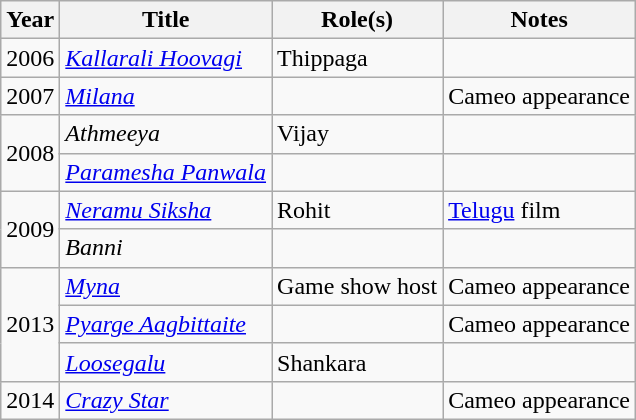<table class="wikitable sortable">
<tr>
<th>Year</th>
<th>Title</th>
<th>Role(s)</th>
<th class="unsortable" !>Notes</th>
</tr>
<tr>
<td>2006</td>
<td><em><a href='#'>Kallarali Hoovagi</a></em></td>
<td>Thippaga</td>
<td></td>
</tr>
<tr>
<td>2007</td>
<td><em><a href='#'>Milana</a></em></td>
<td></td>
<td>Cameo appearance</td>
</tr>
<tr>
<td rowspan="2">2008</td>
<td><em>Athmeeya</em></td>
<td>Vijay</td>
<td></td>
</tr>
<tr>
<td><em><a href='#'>Paramesha Panwala</a></em></td>
<td></td>
<td></td>
</tr>
<tr>
<td rowspan="2">2009</td>
<td><em><a href='#'>Neramu Siksha</a></em></td>
<td>Rohit</td>
<td><a href='#'>Telugu</a> film</td>
</tr>
<tr>
<td><em>Banni</em></td>
<td></td>
<td></td>
</tr>
<tr>
<td rowspan="3">2013</td>
<td><em><a href='#'>Myna</a></em></td>
<td>Game show host</td>
<td>Cameo appearance</td>
</tr>
<tr>
<td><em><a href='#'>Pyarge Aagbittaite</a></em></td>
<td></td>
<td>Cameo appearance</td>
</tr>
<tr>
<td><em><a href='#'>Loosegalu</a></em></td>
<td>Shankara</td>
<td></td>
</tr>
<tr>
<td>2014</td>
<td><em><a href='#'>Crazy Star</a></em></td>
<td></td>
<td>Cameo appearance</td>
</tr>
</table>
